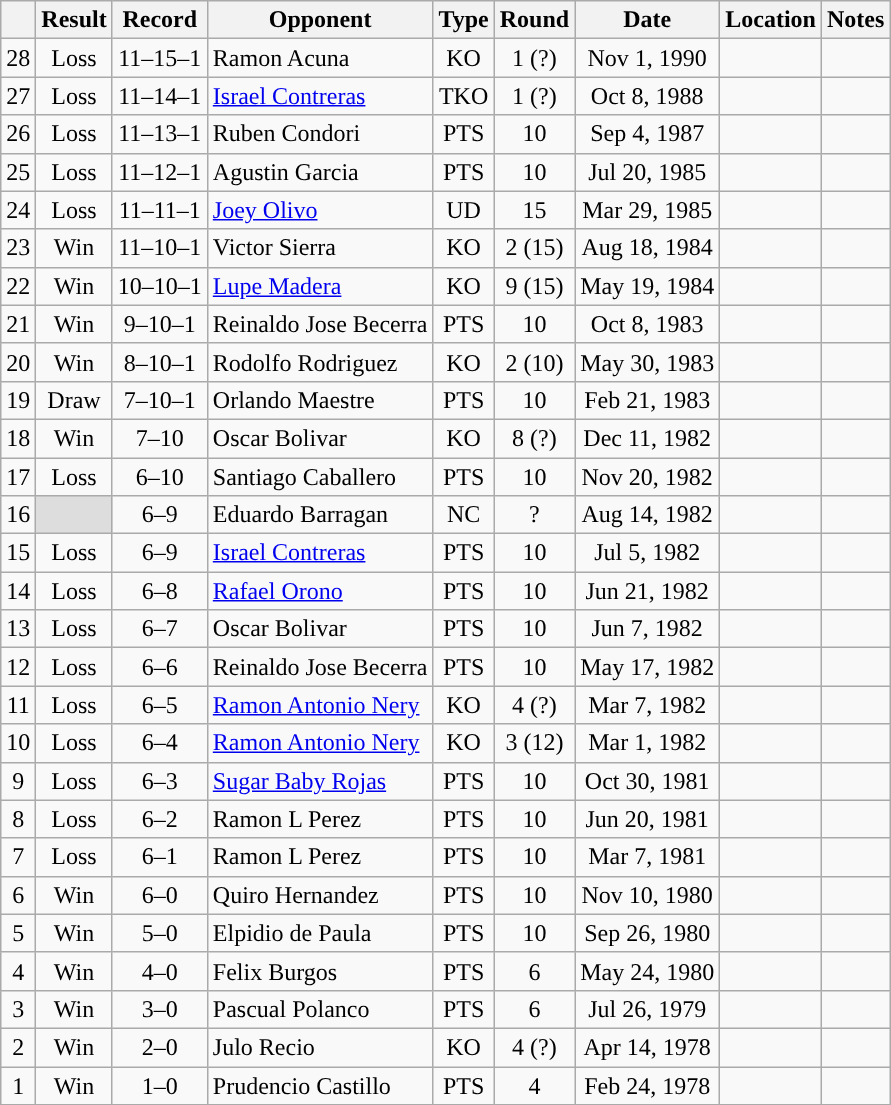<table class="wikitable" style="text-align:center">
<tr>
<th></th>
<th>Result</th>
<th>Record</th>
<th>Opponent</th>
<th>Type</th>
<th>Round</th>
<th>Date</th>
<th>Location</th>
<th>Notes</th>
</tr>
<tr>
<td>28</td>
<td>Loss</td>
<td>11–15–1 </td>
<td align=left>Ramon Acuna</td>
<td>KO</td>
<td>1 (?)</td>
<td>Nov 1, 1990</td>
<td style="text-align:left;"></td>
<td></td>
</tr>
<tr>
<td>27</td>
<td>Loss</td>
<td>11–14–1 </td>
<td align=left><a href='#'>Israel Contreras</a></td>
<td>TKO</td>
<td>1 (?)</td>
<td>Oct 8, 1988</td>
<td style="text-align:left;"></td>
<td></td>
</tr>
<tr>
<td>26</td>
<td>Loss</td>
<td>11–13–1 </td>
<td align=left>Ruben Condori</td>
<td>PTS</td>
<td>10</td>
<td>Sep 4, 1987</td>
<td style="text-align:left;"></td>
<td></td>
</tr>
<tr>
<td>25</td>
<td>Loss</td>
<td>11–12–1 </td>
<td align=left>Agustin Garcia</td>
<td>PTS</td>
<td>10</td>
<td>Jul 20, 1985</td>
<td style="text-align:left;"></td>
<td></td>
</tr>
<tr>
<td>24</td>
<td>Loss</td>
<td>11–11–1 </td>
<td align=left><a href='#'>Joey Olivo</a></td>
<td>UD</td>
<td>15</td>
<td>Mar 29, 1985</td>
<td style="text-align:left;"></td>
<td style="text-align:left;"></td>
</tr>
<tr>
<td>23</td>
<td>Win</td>
<td>11–10–1 </td>
<td align=left>Victor Sierra</td>
<td>KO</td>
<td>2 (15)</td>
<td>Aug 18, 1984</td>
<td style="text-align:left;"></td>
<td style="text-align:left;"></td>
</tr>
<tr>
<td>22</td>
<td>Win</td>
<td>10–10–1 </td>
<td align=left><a href='#'>Lupe Madera</a></td>
<td>KO</td>
<td>9 (15)</td>
<td>May 19, 1984</td>
<td style="text-align:left;"></td>
<td style="text-align:left;"></td>
</tr>
<tr>
<td>21</td>
<td>Win</td>
<td>9–10–1 </td>
<td align=left>Reinaldo Jose Becerra</td>
<td>PTS</td>
<td>10</td>
<td>Oct 8, 1983</td>
<td style="text-align:left;"></td>
<td></td>
</tr>
<tr>
<td>20</td>
<td>Win</td>
<td>8–10–1 </td>
<td align=left>Rodolfo Rodriguez</td>
<td>KO</td>
<td>2 (10)</td>
<td>May 30, 1983</td>
<td style="text-align:left;"></td>
<td></td>
</tr>
<tr>
<td>19</td>
<td>Draw</td>
<td>7–10–1 </td>
<td align=left>Orlando Maestre</td>
<td>PTS</td>
<td>10</td>
<td>Feb 21, 1983</td>
<td style="text-align:left;"></td>
<td></td>
</tr>
<tr>
<td>18</td>
<td>Win</td>
<td>7–10 </td>
<td align=left>Oscar Bolivar</td>
<td>KO</td>
<td>8 (?)</td>
<td>Dec 11, 1982</td>
<td style="text-align:left;"></td>
<td></td>
</tr>
<tr>
<td>17</td>
<td>Loss</td>
<td>6–10 </td>
<td align=left>Santiago Caballero</td>
<td>PTS</td>
<td>10</td>
<td>Nov 20, 1982</td>
<td style="text-align:left;"></td>
<td></td>
</tr>
<tr>
<td>16</td>
<td style="background:#DDD"></td>
<td>6–9 </td>
<td align=left>Eduardo Barragan</td>
<td>NC</td>
<td>?</td>
<td>Aug 14, 1982</td>
<td style="text-align:left;"></td>
<td style="text-align:left;"></td>
</tr>
<tr>
<td>15</td>
<td>Loss</td>
<td>6–9</td>
<td align=left><a href='#'>Israel Contreras</a></td>
<td>PTS</td>
<td>10</td>
<td>Jul 5, 1982</td>
<td style="text-align:left;"></td>
<td></td>
</tr>
<tr>
<td>14</td>
<td>Loss</td>
<td>6–8</td>
<td align=left><a href='#'>Rafael Orono</a></td>
<td>PTS</td>
<td>10</td>
<td>Jun 21, 1982</td>
<td style="text-align:left;"></td>
<td></td>
</tr>
<tr>
<td>13</td>
<td>Loss</td>
<td>6–7</td>
<td align=left>Oscar Bolivar</td>
<td>PTS</td>
<td>10</td>
<td>Jun 7, 1982</td>
<td style="text-align:left;"></td>
<td></td>
</tr>
<tr>
<td>12</td>
<td>Loss</td>
<td>6–6</td>
<td align=left>Reinaldo Jose Becerra</td>
<td>PTS</td>
<td>10</td>
<td>May 17, 1982</td>
<td style="text-align:left;"></td>
<td></td>
</tr>
<tr>
<td>11</td>
<td>Loss</td>
<td>6–5</td>
<td align=left><a href='#'>Ramon Antonio Nery</a></td>
<td>KO</td>
<td>4 (?)</td>
<td>Mar 7, 1982</td>
<td style="text-align:left;"></td>
<td></td>
</tr>
<tr>
<td>10</td>
<td>Loss</td>
<td>6–4</td>
<td align=left><a href='#'>Ramon Antonio Nery</a></td>
<td>KO</td>
<td>3 (12)</td>
<td>Mar 1, 1982</td>
<td style="text-align:left;"></td>
<td style="text-align:left;"></td>
</tr>
<tr>
<td>9</td>
<td>Loss</td>
<td>6–3</td>
<td align=left><a href='#'>Sugar Baby Rojas</a></td>
<td>PTS</td>
<td>10</td>
<td>Oct 30, 1981</td>
<td style="text-align:left;"></td>
<td></td>
</tr>
<tr>
<td>8</td>
<td>Loss</td>
<td>6–2</td>
<td align=left>Ramon L Perez</td>
<td>PTS</td>
<td>10</td>
<td>Jun 20, 1981</td>
<td style="text-align:left;"></td>
<td></td>
</tr>
<tr>
<td>7</td>
<td>Loss</td>
<td>6–1</td>
<td align=left>Ramon L Perez</td>
<td>PTS</td>
<td>10</td>
<td>Mar 7, 1981</td>
<td style="text-align:left;"></td>
<td></td>
</tr>
<tr>
<td>6</td>
<td>Win</td>
<td>6–0</td>
<td align=left>Quiro Hernandez</td>
<td>PTS</td>
<td>10</td>
<td>Nov 10, 1980</td>
<td style="text-align:left;"></td>
<td></td>
</tr>
<tr>
<td>5</td>
<td>Win</td>
<td>5–0</td>
<td align=left>Elpidio de Paula</td>
<td>PTS</td>
<td>10</td>
<td>Sep 26, 1980</td>
<td style="text-align:left;"></td>
<td></td>
</tr>
<tr>
<td>4</td>
<td>Win</td>
<td>4–0</td>
<td align=left>Felix Burgos</td>
<td>PTS</td>
<td>6</td>
<td>May 24, 1980</td>
<td style="text-align:left;"></td>
<td></td>
</tr>
<tr>
<td>3</td>
<td>Win</td>
<td>3–0</td>
<td align=left>Pascual Polanco</td>
<td>PTS</td>
<td>6</td>
<td>Jul 26, 1979</td>
<td style="text-align:left;"></td>
<td></td>
</tr>
<tr>
<td>2</td>
<td>Win</td>
<td>2–0</td>
<td align=left>Julo Recio</td>
<td>KO</td>
<td>4 (?)</td>
<td>Apr 14, 1978</td>
<td style="text-align:left;"></td>
<td></td>
</tr>
<tr>
<td>1</td>
<td>Win</td>
<td>1–0</td>
<td align=left>Prudencio Castillo</td>
<td>PTS</td>
<td>4</td>
<td>Feb 24, 1978</td>
<td style="text-align:left;"></td>
<td></td>
</tr>
<tr>
</tr>
</table>
